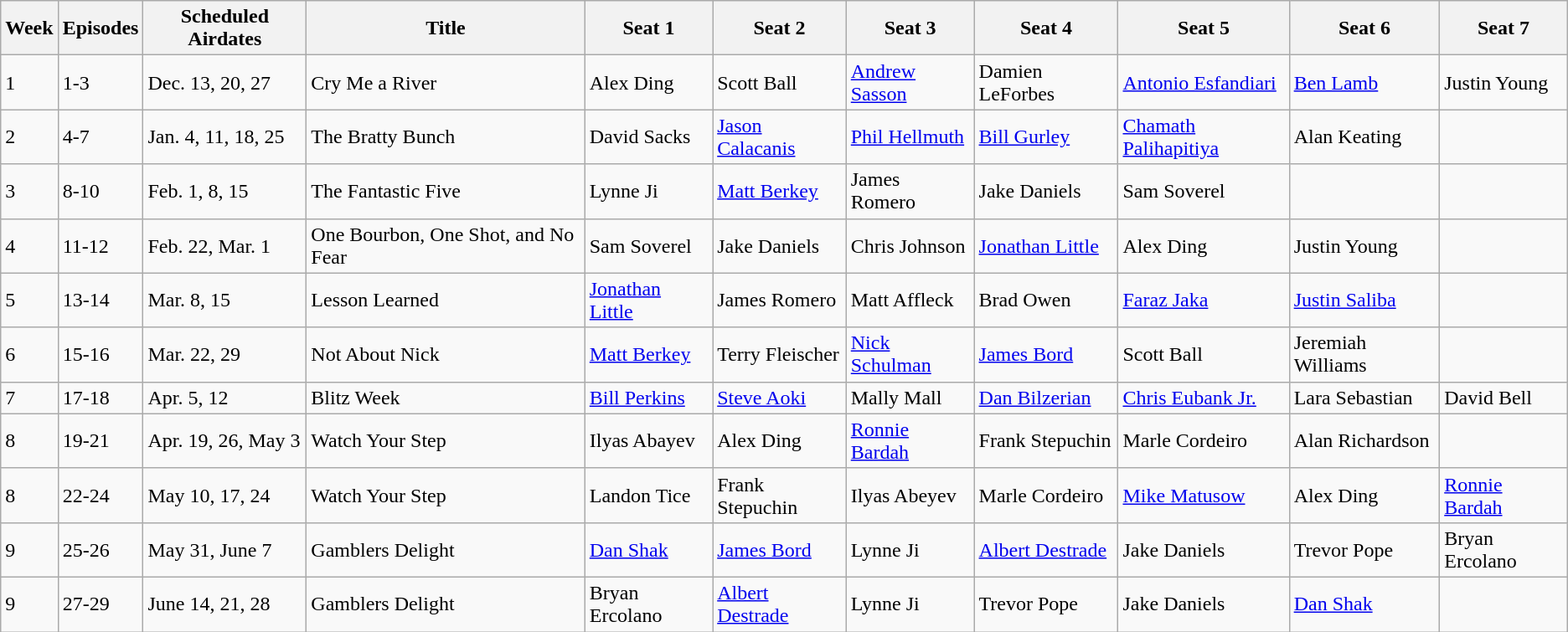<table class="wikitable" >
<tr>
<th>Week</th>
<th>Episodes</th>
<th>Scheduled Airdates</th>
<th>Title</th>
<th>Seat 1</th>
<th>Seat 2</th>
<th>Seat 3</th>
<th>Seat 4</th>
<th>Seat 5</th>
<th>Seat 6</th>
<th>Seat 7</th>
</tr>
<tr>
<td>1</td>
<td>1-3</td>
<td>Dec. 13, 20, 27</td>
<td>Cry Me a River</td>
<td>Alex Ding</td>
<td>Scott Ball</td>
<td><a href='#'>Andrew Sasson</a></td>
<td>Damien LeForbes</td>
<td><a href='#'>Antonio Esfandiari</a></td>
<td><a href='#'>Ben Lamb</a></td>
<td>Justin Young</td>
</tr>
<tr>
<td>2</td>
<td>4-7</td>
<td>Jan. 4, 11, 18, 25</td>
<td>The Bratty Bunch</td>
<td>David Sacks</td>
<td><a href='#'>Jason Calacanis</a></td>
<td><a href='#'>Phil Hellmuth</a></td>
<td><a href='#'>Bill Gurley</a></td>
<td><a href='#'>Chamath Palihapitiya</a></td>
<td>Alan Keating</td>
<td></td>
</tr>
<tr>
<td>3</td>
<td>8-10</td>
<td>Feb. 1, 8, 15</td>
<td>The Fantastic Five</td>
<td>Lynne Ji</td>
<td><a href='#'>Matt Berkey</a></td>
<td>James Romero</td>
<td>Jake Daniels</td>
<td>Sam Soverel</td>
<td></td>
<td></td>
</tr>
<tr>
<td>4</td>
<td>11-12</td>
<td>Feb. 22, Mar. 1</td>
<td>One Bourbon, One Shot, and No Fear</td>
<td>Sam Soverel</td>
<td>Jake Daniels</td>
<td>Chris Johnson</td>
<td><a href='#'>Jonathan Little</a></td>
<td>Alex Ding</td>
<td>Justin Young</td>
<td></td>
</tr>
<tr>
<td>5</td>
<td>13-14</td>
<td>Mar. 8, 15</td>
<td>Lesson Learned</td>
<td><a href='#'>Jonathan Little</a></td>
<td>James Romero</td>
<td>Matt Affleck</td>
<td>Brad Owen</td>
<td><a href='#'>Faraz Jaka</a></td>
<td><a href='#'>Justin Saliba</a></td>
<td></td>
</tr>
<tr>
<td>6</td>
<td>15-16</td>
<td>Mar. 22, 29</td>
<td>Not About Nick</td>
<td><a href='#'>Matt Berkey</a></td>
<td>Terry Fleischer</td>
<td><a href='#'>Nick Schulman</a></td>
<td><a href='#'>James Bord</a></td>
<td>Scott Ball</td>
<td>Jeremiah Williams</td>
<td></td>
</tr>
<tr>
<td>7</td>
<td>17-18</td>
<td>Apr. 5, 12</td>
<td>Blitz Week</td>
<td><a href='#'>Bill Perkins</a></td>
<td><a href='#'>Steve Aoki</a></td>
<td>Mally Mall</td>
<td><a href='#'>Dan Bilzerian</a></td>
<td><a href='#'>Chris Eubank Jr.</a></td>
<td>Lara Sebastian</td>
<td>David Bell</td>
</tr>
<tr>
<td>8</td>
<td>19-21</td>
<td>Apr. 19, 26, May 3</td>
<td>Watch Your Step</td>
<td>Ilyas Abayev</td>
<td>Alex Ding</td>
<td><a href='#'>Ronnie Bardah</a></td>
<td>Frank Stepuchin</td>
<td>Marle Cordeiro</td>
<td>Alan Richardson</td>
<td></td>
</tr>
<tr>
<td>8</td>
<td>22-24</td>
<td>May 10, 17, 24</td>
<td>Watch Your Step</td>
<td>Landon Tice</td>
<td>Frank Stepuchin</td>
<td>Ilyas Abeyev</td>
<td>Marle Cordeiro</td>
<td><a href='#'>Mike Matusow</a></td>
<td>Alex Ding</td>
<td><a href='#'>Ronnie Bardah</a></td>
</tr>
<tr>
<td>9</td>
<td>25-26</td>
<td>May 31, June 7</td>
<td>Gamblers Delight</td>
<td><a href='#'>Dan Shak</a></td>
<td><a href='#'>James Bord</a></td>
<td>Lynne Ji</td>
<td><a href='#'>Albert Destrade</a></td>
<td>Jake Daniels</td>
<td>Trevor Pope</td>
<td>Bryan Ercolano</td>
</tr>
<tr>
<td>9</td>
<td>27-29</td>
<td>June 14, 21, 28</td>
<td>Gamblers Delight</td>
<td>Bryan Ercolano</td>
<td><a href='#'>Albert Destrade</a></td>
<td>Lynne Ji</td>
<td>Trevor Pope</td>
<td>Jake Daniels</td>
<td><a href='#'>Dan Shak</a></td>
<td></td>
</tr>
</table>
